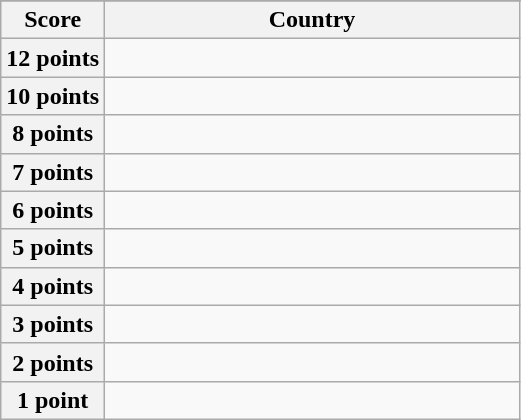<table class="wikitable">
<tr>
</tr>
<tr>
<th scope="col" width="20%">Score</th>
<th scope="col">Country</th>
</tr>
<tr>
<th scope="row">12 points</th>
<td></td>
</tr>
<tr>
<th scope="row">10 points</th>
<td></td>
</tr>
<tr>
<th scope="row">8 points</th>
<td></td>
</tr>
<tr>
<th scope="row">7 points</th>
<td></td>
</tr>
<tr>
<th scope="row">6 points</th>
<td></td>
</tr>
<tr>
<th scope="row">5 points</th>
<td></td>
</tr>
<tr>
<th scope="row">4 points</th>
<td></td>
</tr>
<tr>
<th scope="row">3 points</th>
<td></td>
</tr>
<tr>
<th scope="row">2 points</th>
<td></td>
</tr>
<tr>
<th scope="row">1 point</th>
<td></td>
</tr>
</table>
